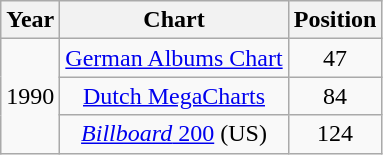<table class="wikitable">
<tr>
<th>Year</th>
<th>Chart</th>
<th>Position</th>
</tr>
<tr>
<td align="center" rowspan="3">1990</td>
<td align="center"><a href='#'>German Albums Chart</a></td>
<td align="center">47</td>
</tr>
<tr>
<td align="center"><a href='#'>Dutch MegaCharts</a></td>
<td align="center">84</td>
</tr>
<tr>
<td align="center"><a href='#'><em>Billboard</em> 200</a> (US)</td>
<td align="center">124</td>
</tr>
</table>
